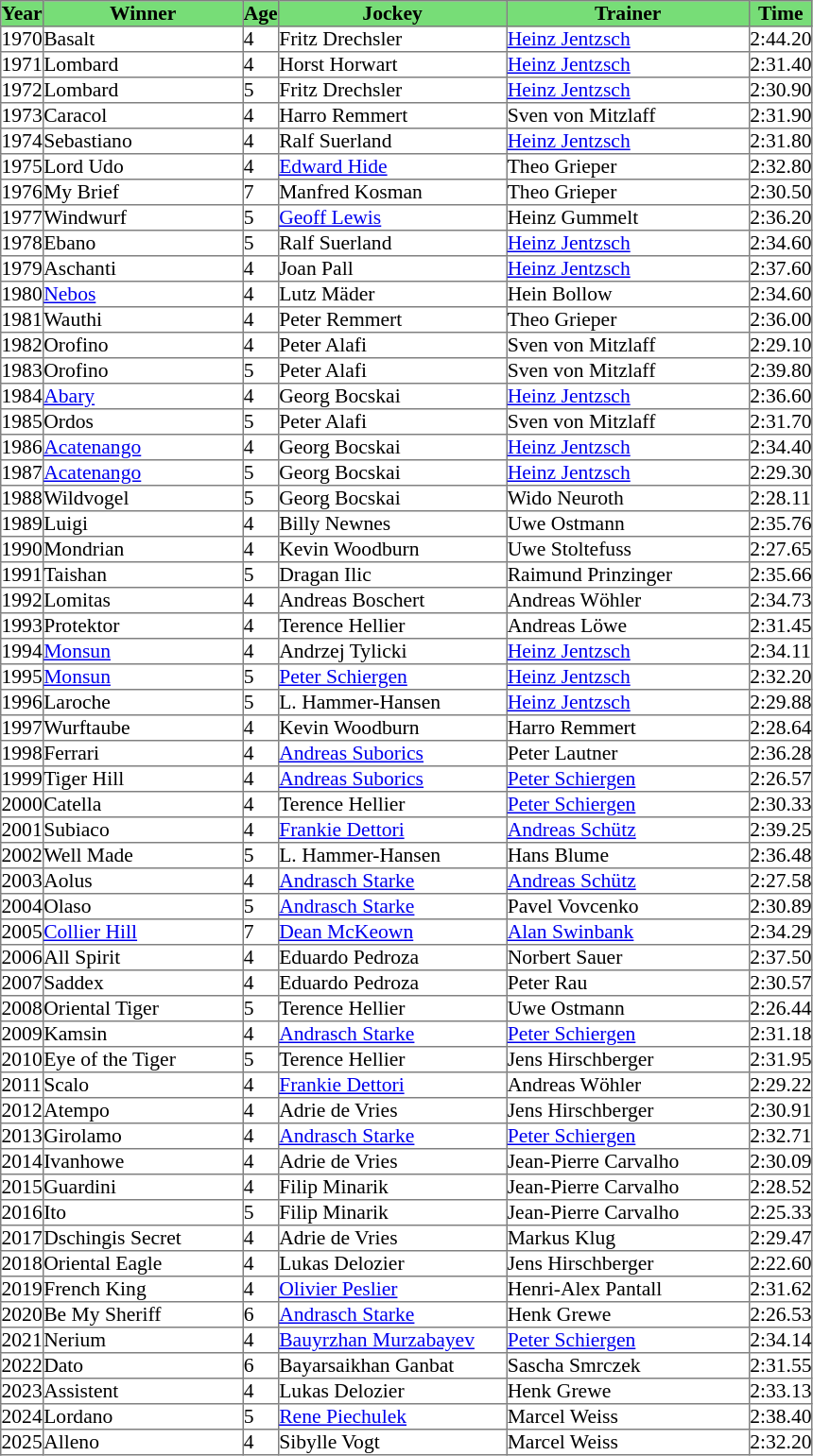<table class = "sortable" | border="1" cellpadding="0" style="border-collapse: collapse; font-size:90%">
<tr bgcolor="#77dd77" align="center">
<th>Year</th>
<th>Winner</th>
<th>Age</th>
<th>Jockey</th>
<th>Trainer</th>
<th>Time</th>
</tr>
<tr>
<td>1970</td>
<td width=140px>Basalt</td>
<td>4</td>
<td width=160px>Fritz Drechsler</td>
<td width=170px><a href='#'>Heinz Jentzsch</a></td>
<td>2:44.20</td>
</tr>
<tr>
<td>1971</td>
<td>Lombard</td>
<td>4</td>
<td>Horst Horwart</td>
<td><a href='#'>Heinz Jentzsch</a></td>
<td>2:31.40</td>
</tr>
<tr>
<td>1972</td>
<td>Lombard</td>
<td>5</td>
<td>Fritz Drechsler</td>
<td><a href='#'>Heinz Jentzsch</a></td>
<td>2:30.90</td>
</tr>
<tr>
<td>1973</td>
<td>Caracol</td>
<td>4</td>
<td>Harro Remmert</td>
<td>Sven von Mitzlaff</td>
<td>2:31.90</td>
</tr>
<tr>
<td>1974</td>
<td>Sebastiano</td>
<td>4</td>
<td>Ralf Suerland</td>
<td><a href='#'>Heinz Jentzsch</a></td>
<td>2:31.80</td>
</tr>
<tr>
<td>1975</td>
<td>Lord Udo</td>
<td>4</td>
<td><a href='#'>Edward Hide</a></td>
<td>Theo Grieper</td>
<td>2:32.80</td>
</tr>
<tr>
<td>1976</td>
<td>My Brief</td>
<td>7</td>
<td>Manfred Kosman</td>
<td>Theo Grieper</td>
<td>2:30.50</td>
</tr>
<tr>
<td>1977</td>
<td>Windwurf</td>
<td>5</td>
<td><a href='#'>Geoff Lewis</a></td>
<td>Heinz Gummelt</td>
<td>2:36.20</td>
</tr>
<tr>
<td>1978</td>
<td>Ebano</td>
<td>5</td>
<td>Ralf Suerland</td>
<td><a href='#'>Heinz Jentzsch</a></td>
<td>2:34.60</td>
</tr>
<tr>
<td>1979</td>
<td>Aschanti</td>
<td>4</td>
<td>Joan Pall</td>
<td><a href='#'>Heinz Jentzsch</a></td>
<td>2:37.60</td>
</tr>
<tr>
<td>1980</td>
<td><a href='#'>Nebos</a></td>
<td>4</td>
<td>Lutz Mäder</td>
<td>Hein Bollow</td>
<td>2:34.60</td>
</tr>
<tr>
<td>1981</td>
<td>Wauthi</td>
<td>4</td>
<td>Peter Remmert</td>
<td>Theo Grieper</td>
<td>2:36.00</td>
</tr>
<tr>
<td>1982</td>
<td>Orofino</td>
<td>4</td>
<td>Peter Alafi</td>
<td>Sven von Mitzlaff</td>
<td>2:29.10</td>
</tr>
<tr>
<td>1983</td>
<td>Orofino</td>
<td>5</td>
<td>Peter Alafi</td>
<td>Sven von Mitzlaff</td>
<td>2:39.80</td>
</tr>
<tr>
<td>1984</td>
<td><a href='#'>Abary</a></td>
<td>4</td>
<td>Georg Bocskai</td>
<td><a href='#'>Heinz Jentzsch</a></td>
<td>2:36.60</td>
</tr>
<tr>
<td>1985</td>
<td>Ordos</td>
<td>5</td>
<td>Peter Alafi</td>
<td>Sven von Mitzlaff</td>
<td>2:31.70</td>
</tr>
<tr>
<td>1986</td>
<td><a href='#'>Acatenango</a></td>
<td>4</td>
<td>Georg Bocskai</td>
<td><a href='#'>Heinz Jentzsch</a></td>
<td>2:34.40</td>
</tr>
<tr>
<td>1987</td>
<td><a href='#'>Acatenango</a></td>
<td>5</td>
<td>Georg Bocskai</td>
<td><a href='#'>Heinz Jentzsch</a></td>
<td>2:29.30</td>
</tr>
<tr>
<td>1988</td>
<td>Wildvogel</td>
<td>5</td>
<td>Georg Bocskai</td>
<td>Wido Neuroth</td>
<td>2:28.11</td>
</tr>
<tr>
<td>1989</td>
<td>Luigi</td>
<td>4</td>
<td>Billy Newnes</td>
<td>Uwe Ostmann</td>
<td>2:35.76</td>
</tr>
<tr>
<td>1990</td>
<td>Mondrian</td>
<td>4</td>
<td>Kevin Woodburn</td>
<td>Uwe Stoltefuss</td>
<td>2:27.65</td>
</tr>
<tr>
<td>1991</td>
<td>Taishan</td>
<td>5</td>
<td>Dragan Ilic</td>
<td>Raimund Prinzinger</td>
<td>2:35.66</td>
</tr>
<tr>
<td>1992</td>
<td>Lomitas</td>
<td>4</td>
<td>Andreas Boschert</td>
<td>Andreas Wöhler</td>
<td>2:34.73</td>
</tr>
<tr>
<td>1993</td>
<td>Protektor</td>
<td>4</td>
<td>Terence Hellier</td>
<td>Andreas Löwe</td>
<td>2:31.45</td>
</tr>
<tr>
<td>1994</td>
<td><a href='#'>Monsun</a></td>
<td>4</td>
<td>Andrzej Tylicki</td>
<td><a href='#'>Heinz Jentzsch</a></td>
<td>2:34.11</td>
</tr>
<tr>
<td>1995</td>
<td><a href='#'>Monsun</a></td>
<td>5</td>
<td><a href='#'>Peter Schiergen</a></td>
<td><a href='#'>Heinz Jentzsch</a></td>
<td>2:32.20</td>
</tr>
<tr>
<td>1996</td>
<td>Laroche</td>
<td>5</td>
<td>L. Hammer-Hansen </td>
<td><a href='#'>Heinz Jentzsch</a></td>
<td>2:29.88</td>
</tr>
<tr>
<td>1997</td>
<td>Wurftaube</td>
<td>4</td>
<td>Kevin Woodburn</td>
<td>Harro Remmert</td>
<td>2:28.64</td>
</tr>
<tr>
<td>1998</td>
<td>Ferrari</td>
<td>4</td>
<td><a href='#'>Andreas Suborics</a></td>
<td>Peter Lautner</td>
<td>2:36.28</td>
</tr>
<tr>
<td>1999</td>
<td>Tiger Hill</td>
<td>4</td>
<td><a href='#'>Andreas Suborics</a></td>
<td><a href='#'>Peter Schiergen</a></td>
<td>2:26.57</td>
</tr>
<tr>
<td>2000</td>
<td>Catella</td>
<td>4</td>
<td>Terence Hellier</td>
<td><a href='#'>Peter Schiergen</a></td>
<td>2:30.33</td>
</tr>
<tr>
<td>2001</td>
<td>Subiaco</td>
<td>4</td>
<td><a href='#'>Frankie Dettori</a></td>
<td><a href='#'>Andreas Schütz</a></td>
<td>2:39.25</td>
</tr>
<tr>
<td>2002</td>
<td>Well Made</td>
<td>5</td>
<td>L. Hammer-Hansen </td>
<td>Hans Blume</td>
<td>2:36.48</td>
</tr>
<tr>
<td>2003</td>
<td>Aolus</td>
<td>4</td>
<td><a href='#'>Andrasch Starke</a></td>
<td><a href='#'>Andreas Schütz</a></td>
<td>2:27.58</td>
</tr>
<tr>
<td>2004</td>
<td>Olaso</td>
<td>5</td>
<td><a href='#'>Andrasch Starke</a></td>
<td>Pavel Vovcenko</td>
<td>2:30.89</td>
</tr>
<tr>
<td>2005</td>
<td><a href='#'>Collier Hill</a></td>
<td>7</td>
<td><a href='#'>Dean McKeown</a></td>
<td><a href='#'>Alan Swinbank</a></td>
<td>2:34.29</td>
</tr>
<tr>
<td>2006</td>
<td>All Spirit</td>
<td>4</td>
<td>Eduardo Pedroza</td>
<td>Norbert Sauer</td>
<td>2:37.50</td>
</tr>
<tr>
<td>2007</td>
<td>Saddex</td>
<td>4</td>
<td>Eduardo Pedroza</td>
<td>Peter Rau</td>
<td>2:30.57</td>
</tr>
<tr>
<td>2008</td>
<td>Oriental Tiger</td>
<td>5</td>
<td>Terence Hellier</td>
<td>Uwe Ostmann</td>
<td>2:26.44</td>
</tr>
<tr>
<td>2009</td>
<td>Kamsin</td>
<td>4</td>
<td><a href='#'>Andrasch Starke</a></td>
<td><a href='#'>Peter Schiergen</a></td>
<td>2:31.18</td>
</tr>
<tr>
<td>2010</td>
<td>Eye of the Tiger</td>
<td>5</td>
<td>Terence Hellier</td>
<td>Jens Hirschberger</td>
<td>2:31.95</td>
</tr>
<tr>
<td>2011</td>
<td>Scalo</td>
<td>4</td>
<td><a href='#'>Frankie Dettori</a></td>
<td>Andreas Wöhler</td>
<td>2:29.22</td>
</tr>
<tr>
<td>2012</td>
<td>Atempo</td>
<td>4</td>
<td>Adrie de Vries</td>
<td>Jens Hirschberger</td>
<td>2:30.91</td>
</tr>
<tr>
<td>2013</td>
<td>Girolamo</td>
<td>4</td>
<td><a href='#'>Andrasch Starke</a></td>
<td><a href='#'>Peter Schiergen</a></td>
<td>2:32.71</td>
</tr>
<tr>
<td>2014</td>
<td>Ivanhowe</td>
<td>4</td>
<td>Adrie de Vries</td>
<td>Jean-Pierre Carvalho</td>
<td>2:30.09</td>
</tr>
<tr>
<td>2015</td>
<td>Guardini</td>
<td>4</td>
<td>Filip Minarik</td>
<td>Jean-Pierre Carvalho</td>
<td>2:28.52</td>
</tr>
<tr>
<td>2016</td>
<td>Ito</td>
<td>5</td>
<td>Filip Minarik</td>
<td>Jean-Pierre Carvalho</td>
<td>2:25.33</td>
</tr>
<tr>
<td>2017</td>
<td>Dschingis Secret</td>
<td>4</td>
<td>Adrie de Vries</td>
<td>Markus Klug</td>
<td>2:29.47</td>
</tr>
<tr>
<td>2018</td>
<td>Oriental Eagle</td>
<td>4</td>
<td>Lukas Delozier</td>
<td>Jens Hirschberger</td>
<td>2:22.60</td>
</tr>
<tr>
<td>2019</td>
<td>French King</td>
<td>4</td>
<td><a href='#'>Olivier Peslier</a></td>
<td>Henri-Alex Pantall</td>
<td>2:31.62</td>
</tr>
<tr>
<td>2020</td>
<td>Be My Sheriff</td>
<td>6</td>
<td><a href='#'>Andrasch Starke</a></td>
<td>Henk Grewe</td>
<td>2:26.53</td>
</tr>
<tr>
<td>2021</td>
<td>Nerium</td>
<td>4</td>
<td><a href='#'>Bauyrzhan Murzabayev</a></td>
<td><a href='#'>Peter Schiergen</a></td>
<td>2:34.14</td>
</tr>
<tr>
<td>2022</td>
<td>Dato</td>
<td>6</td>
<td>Bayarsaikhan Ganbat</td>
<td>Sascha Smrczek</td>
<td>2:31.55</td>
</tr>
<tr>
<td>2023</td>
<td>Assistent</td>
<td>4</td>
<td>Lukas Delozier</td>
<td>Henk Grewe</td>
<td>2:33.13</td>
</tr>
<tr>
<td>2024</td>
<td>Lordano</td>
<td>5</td>
<td><a href='#'>Rene Piechulek</a></td>
<td>Marcel Weiss</td>
<td>2:38.40</td>
</tr>
<tr>
<td>2025</td>
<td>Alleno</td>
<td>4</td>
<td>Sibylle Vogt</td>
<td>Marcel Weiss</td>
<td>2:32.20</td>
</tr>
</table>
